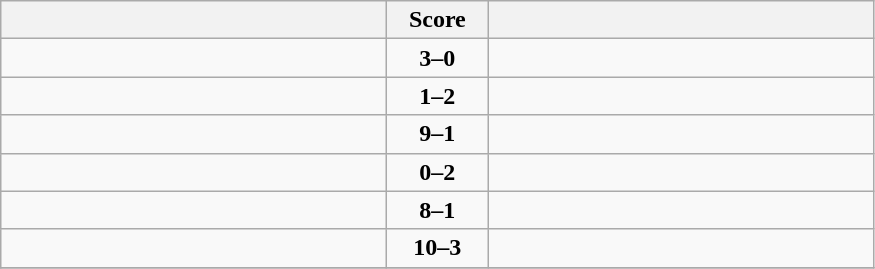<table class="wikitable" style="text-align: center; font-size:100% ">
<tr>
<th align="right" width="250"></th>
<th width="60">Score</th>
<th align="left" width="250"></th>
</tr>
<tr>
<td align=left><strong></strong></td>
<td align=center><strong>3–0</strong></td>
<td align=left></td>
</tr>
<tr>
<td align=left></td>
<td align=center><strong>1–2</strong></td>
<td align=left><strong></strong></td>
</tr>
<tr>
<td align=left><strong></strong></td>
<td align=center><strong>9–1</strong></td>
<td align=left></td>
</tr>
<tr>
<td align=left></td>
<td align=center><strong>0–2</strong></td>
<td align=left><strong></strong></td>
</tr>
<tr>
<td align=left><strong></strong></td>
<td align=center><strong>8–1</strong></td>
<td align=left></td>
</tr>
<tr>
<td align=left><strong></strong></td>
<td align=center><strong>10–3</strong></td>
<td align=left></td>
</tr>
<tr>
</tr>
</table>
